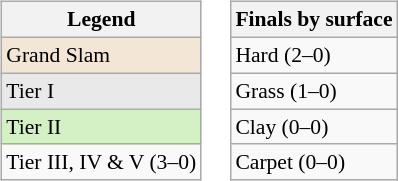<table>
<tr valign=top>
<td><br><table class=wikitable style="font-size:90%">
<tr>
<th>Legend</th>
</tr>
<tr>
<td bgcolor=f3e6d7>Grand Slam</td>
</tr>
<tr>
<td bgcolor=e9e9e9>Tier I</td>
</tr>
<tr>
<td bgcolor=d4f1c5>Tier II</td>
</tr>
<tr>
<td>Tier III, IV & V (3–0)</td>
</tr>
</table>
</td>
<td><br><table class=wikitable style="font-size:90%">
<tr>
<th>Finals by surface</th>
</tr>
<tr>
<td>Hard (2–0)</td>
</tr>
<tr>
<td>Grass (1–0)</td>
</tr>
<tr>
<td>Clay (0–0)</td>
</tr>
<tr>
<td>Carpet (0–0)</td>
</tr>
</table>
</td>
</tr>
</table>
